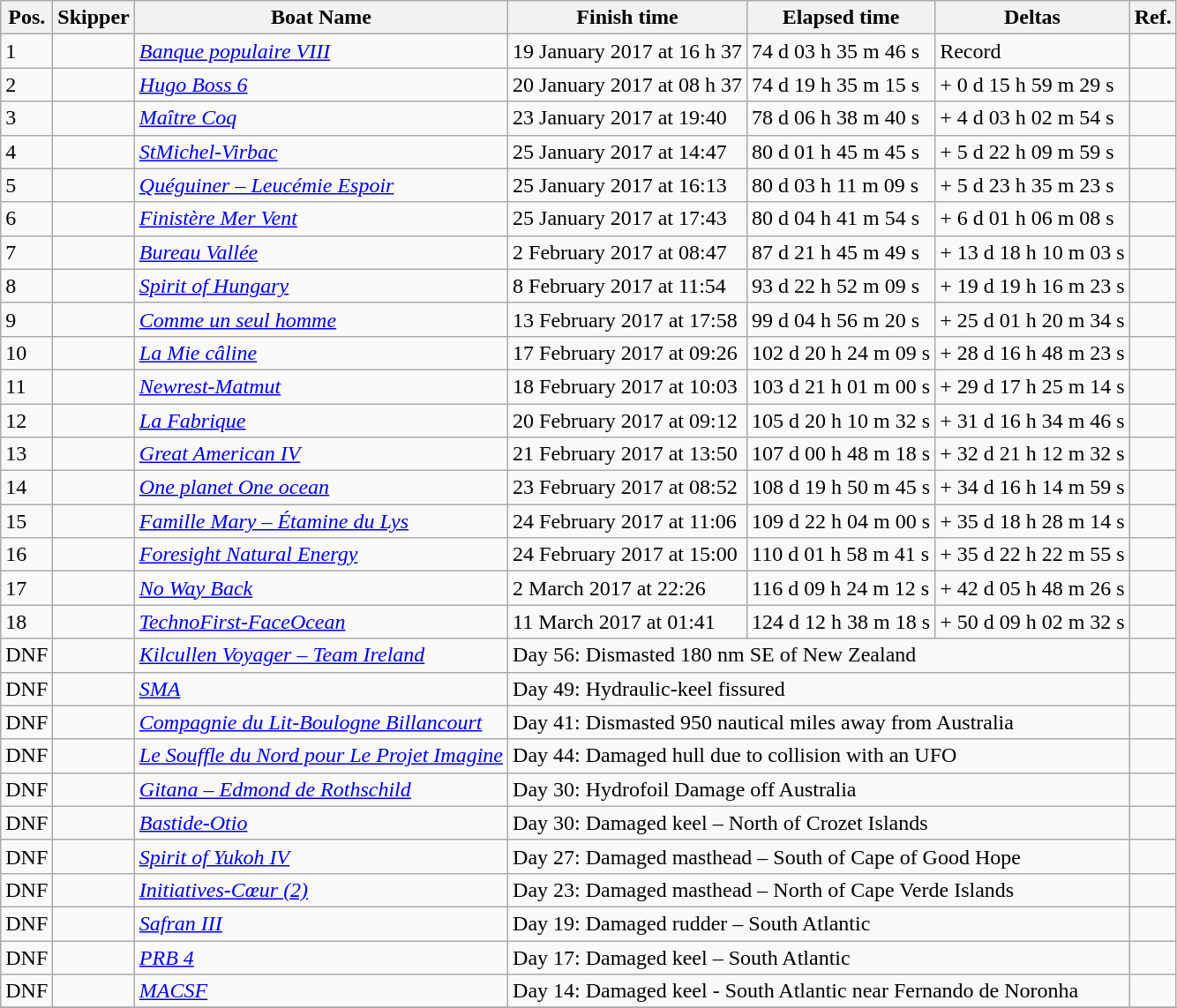<table class="wikitable sortable">
<tr>
<th>Pos.</th>
<th>Skipper</th>
<th>Boat Name</th>
<th>Finish time</th>
<th>Elapsed time</th>
<th>Deltas</th>
<th>Ref.</th>
</tr>
<tr>
<td>1</td>
<td></td>
<td><em><a href='#'>Banque populaire VIII</a></em></td>
<td>19 January 2017 at 16 h 37</td>
<td>74 d 03 h 35 m 46 s</td>
<td>Record</td>
<td></td>
</tr>
<tr>
<td>2</td>
<td></td>
<td><em><a href='#'>Hugo Boss 6</a></em></td>
<td>20 January 2017 at 08 h 37</td>
<td>74 d 19 h 35 m 15 s</td>
<td>+ 0 d 15 h 59 m 29 s</td>
<td></td>
</tr>
<tr>
<td>3</td>
<td></td>
<td><em><a href='#'>Maître Coq</a></em></td>
<td>23 January 2017 at 19:40</td>
<td>78 d 06 h 38 m 40 s</td>
<td>+ 4 d 03 h 02 m 54 s</td>
<td></td>
</tr>
<tr>
<td>4</td>
<td></td>
<td><em><a href='#'>StMichel-Virbac</a></em></td>
<td>25 January 2017 at 14:47</td>
<td>80 d 01 h 45 m 45 s</td>
<td>+ 5 d 22 h 09 m 59 s</td>
<td></td>
</tr>
<tr>
<td>5</td>
<td></td>
<td><em><a href='#'>Quéguiner – Leucémie Espoir</a></em></td>
<td>25 January 2017 at 16:13</td>
<td>80 d 03 h 11 m 09 s</td>
<td>+ 5 d 23 h 35 m 23 s</td>
<td></td>
</tr>
<tr>
<td>6</td>
<td></td>
<td><em><a href='#'>Finistère Mer Vent</a></em></td>
<td>25 January 2017 at 17:43</td>
<td>80 d 04 h 41 m 54 s</td>
<td>+ 6 d 01 h 06 m 08 s</td>
<td></td>
</tr>
<tr>
<td>7</td>
<td></td>
<td><em><a href='#'>Bureau Vallée</a></em></td>
<td>2 February 2017 at 08:47</td>
<td>87 d 21 h 45 m 49 s</td>
<td>+ 13 d 18 h 10 m 03 s</td>
<td></td>
</tr>
<tr>
<td>8</td>
<td></td>
<td><em><a href='#'>Spirit of Hungary</a></em></td>
<td>8 February 2017 at 11:54</td>
<td>93 d 22 h 52 m 09 s</td>
<td>+ 19 d 19 h 16 m 23 s</td>
<td></td>
</tr>
<tr>
<td>9</td>
<td></td>
<td><em><a href='#'>Comme un seul homme</a></em></td>
<td>13 February 2017 at 17:58</td>
<td>99 d 04 h 56 m 20 s</td>
<td>+ 25 d 01 h 20 m 34 s</td>
<td></td>
</tr>
<tr>
<td>10</td>
<td></td>
<td><em><a href='#'>La Mie câline</a></em></td>
<td>17 February 2017 at 09:26</td>
<td>102 d 20 h 24 m 09 s</td>
<td>+ 28 d 16 h 48 m 23 s</td>
<td></td>
</tr>
<tr>
<td>11</td>
<td></td>
<td><em><a href='#'>Newrest-Matmut</a></em></td>
<td>18 February 2017 at 10:03</td>
<td>103 d 21 h 01 m 00 s</td>
<td>+ 29 d 17 h 25 m 14 s</td>
<td></td>
</tr>
<tr>
<td>12</td>
<td></td>
<td><em><a href='#'>La Fabrique</a></em></td>
<td>20 February 2017 at 09:12</td>
<td>105 d 20 h 10 m 32 s</td>
<td>+ 31 d 16 h 34 m 46 s</td>
<td></td>
</tr>
<tr>
<td>13</td>
<td></td>
<td><em><a href='#'>Great American IV</a></em></td>
<td>21 February 2017 at 13:50</td>
<td>107 d 00 h 48 m 18 s</td>
<td>+ 32 d 21 h 12 m 32 s</td>
<td></td>
</tr>
<tr>
<td>14</td>
<td></td>
<td><em><a href='#'>One planet One ocean</a></em></td>
<td>23 February 2017 at 08:52</td>
<td>108 d 19 h 50 m 45 s</td>
<td>+ 34 d 16 h 14 m 59 s</td>
<td></td>
</tr>
<tr>
<td>15</td>
<td></td>
<td><em><a href='#'>Famille Mary – Étamine du Lys</a></em></td>
<td>24 February 2017 at 11:06</td>
<td>109 d 22 h 04 m 00 s</td>
<td>+ 35 d 18 h 28 m 14 s</td>
<td></td>
</tr>
<tr>
<td>16</td>
<td></td>
<td><em><a href='#'>Foresight Natural Energy</a></em></td>
<td>24 February 2017 at 15:00</td>
<td>110 d 01 h 58 m 41 s</td>
<td>+ 35 d 22 h 22 m 55 s</td>
<td></td>
</tr>
<tr>
<td>17</td>
<td></td>
<td><em><a href='#'>No Way Back</a></em></td>
<td>2 March 2017 at 22:26</td>
<td>116 d 09 h 24 m 12 s</td>
<td>+ 42 d 05 h 48 m 26 s</td>
<td></td>
</tr>
<tr>
<td>18</td>
<td></td>
<td><em><a href='#'>TechnoFirst-FaceOcean</a></em></td>
<td>11 March 2017 at 01:41</td>
<td>124 d 12 h 38 m 18 s</td>
<td>+ 50 d 09 h 02 m 32 s</td>
<td></td>
</tr>
<tr>
<td>DNF</td>
<td></td>
<td><em><a href='#'>Kilcullen Voyager – Team Ireland</a></em></td>
<td colspan=3>Day 56: Dismasted 180 nm SE of New Zealand</td>
<td></td>
</tr>
<tr>
<td>DNF</td>
<td></td>
<td><em><a href='#'>SMA</a></em></td>
<td colspan=3>Day 49: Hydraulic-keel fissured</td>
<td></td>
</tr>
<tr>
<td>DNF</td>
<td></td>
<td><em><a href='#'>Compagnie du Lit-Boulogne Billancourt</a></em></td>
<td colspan=3>Day 41: Dismasted 950 nautical miles away from Australia</td>
<td></td>
</tr>
<tr>
<td>DNF</td>
<td></td>
<td><em><a href='#'>Le Souffle du Nord pour Le Projet Imagine</a></em></td>
<td colspan=3>Day 44: Damaged hull due to collision with an UFO</td>
<td></td>
</tr>
<tr>
<td>DNF</td>
<td></td>
<td><em><a href='#'>Gitana – Edmond de Rothschild</a></em></td>
<td colspan=3>Day 30: Hydrofoil Damage off Australia</td>
<td></td>
</tr>
<tr>
<td>DNF</td>
<td></td>
<td><em><a href='#'>Bastide-Otio</a></em></td>
<td colspan=3>Day 30: Damaged keel – North of Crozet Islands</td>
<td></td>
</tr>
<tr>
<td>DNF</td>
<td></td>
<td><em><a href='#'>Spirit of Yukoh IV</a></em></td>
<td colspan=3>Day 27: Damaged masthead – South of Cape of Good Hope</td>
<td></td>
</tr>
<tr>
<td>DNF</td>
<td></td>
<td><em><a href='#'>Initiatives-Cœur (2)</a></em></td>
<td colspan=3>Day 23: Damaged masthead – North of Cape Verde Islands</td>
<td></td>
</tr>
<tr>
<td>DNF</td>
<td></td>
<td><em><a href='#'>Safran III</a></em></td>
<td colspan=3>Day 19: Damaged rudder – South Atlantic</td>
<td></td>
</tr>
<tr>
<td>DNF</td>
<td></td>
<td><em><a href='#'>PRB 4</a></em></td>
<td colspan=3>Day 17: Damaged keel – South Atlantic</td>
<td></td>
</tr>
<tr>
<td>DNF</td>
<td></td>
<td><em><a href='#'>MACSF</a></em></td>
<td colspan=3>Day 14: Damaged keel - South Atlantic near Fernando de Noronha</td>
<td></td>
</tr>
<tr>
</tr>
</table>
